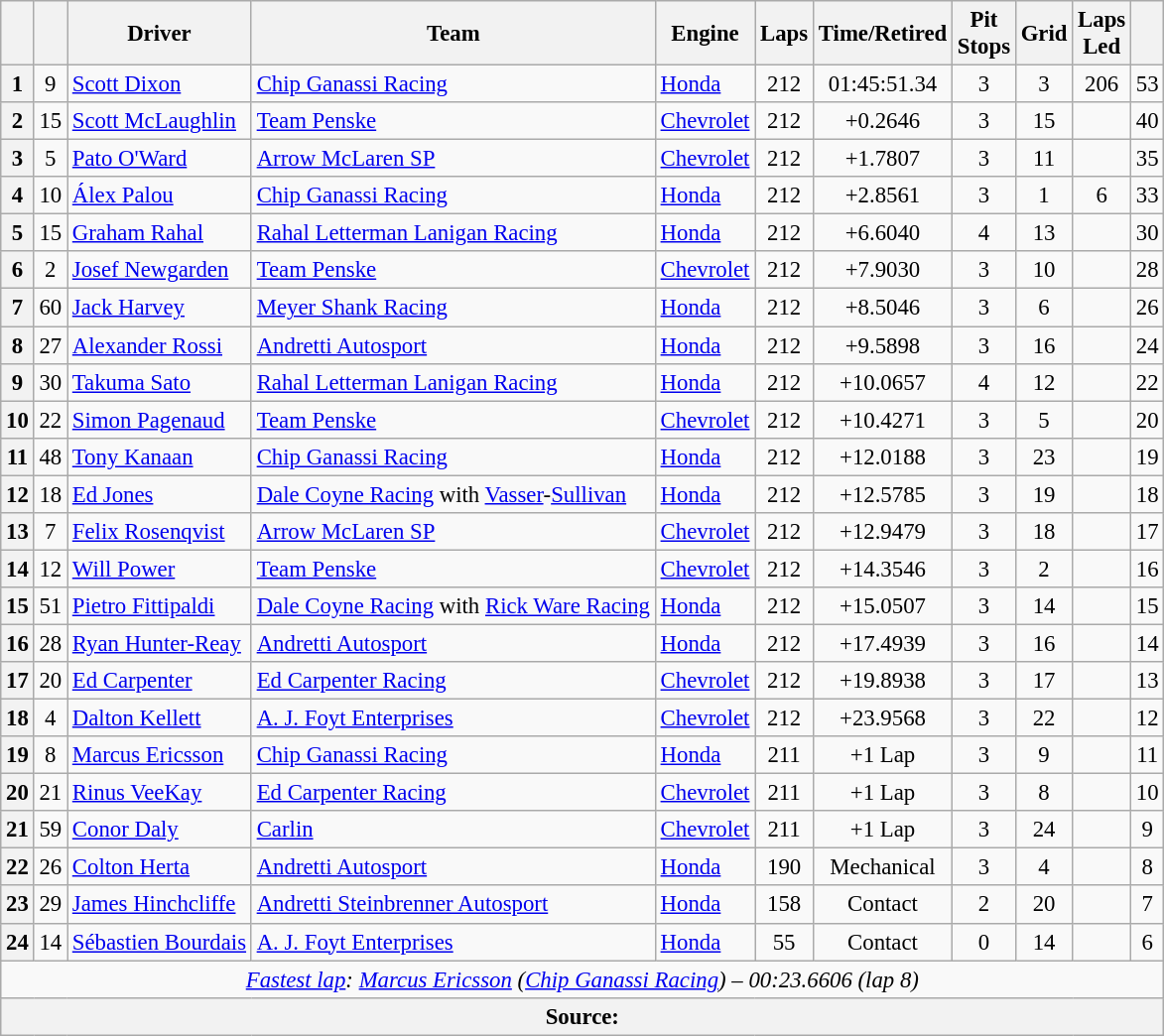<table class="wikitable sortable" style="font-size:95%;">
<tr>
<th scope="col"></th>
<th scope="col"></th>
<th scope="col">Driver</th>
<th scope="col">Team</th>
<th scope="col">Engine</th>
<th class="unsortable" scope="col">Laps</th>
<th class="unsortable" scope="col">Time/Retired</th>
<th scope="col">Pit<br>Stops</th>
<th scope="col">Grid</th>
<th scope="col">Laps<br>Led</th>
<th scope="col"></th>
</tr>
<tr>
<th>1</th>
<td align="center">9</td>
<td> <a href='#'>Scott Dixon</a> <strong></strong></td>
<td><a href='#'>Chip Ganassi Racing</a></td>
<td><a href='#'>Honda</a></td>
<td align="center">212</td>
<td align="center">01:45:51.34</td>
<td align="center">3</td>
<td align="center">3</td>
<td align="center">206</td>
<td align="center">53</td>
</tr>
<tr>
<th>2</th>
<td align="center">15</td>
<td> <a href='#'>Scott McLaughlin</a> <strong></strong></td>
<td><a href='#'>Team Penske</a></td>
<td><a href='#'>Chevrolet</a></td>
<td align="center">212</td>
<td align="center">+0.2646</td>
<td align="center">3</td>
<td align="center">15</td>
<td align="center"></td>
<td align="center">40</td>
</tr>
<tr>
<th>3</th>
<td align="center">5</td>
<td> <a href='#'>Pato O'Ward</a></td>
<td><a href='#'>Arrow McLaren SP</a></td>
<td><a href='#'>Chevrolet</a></td>
<td align="center">212</td>
<td align="center">+1.7807</td>
<td align="center">3</td>
<td align="center">11</td>
<td align="center"></td>
<td align="center">35</td>
</tr>
<tr>
<th>4</th>
<td align="center">10</td>
<td> <a href='#'>Álex Palou</a></td>
<td><a href='#'>Chip Ganassi Racing</a></td>
<td><a href='#'>Honda</a></td>
<td align="center">212</td>
<td align="center">+2.8561</td>
<td align="center">3</td>
<td align="center">1</td>
<td align="center">6</td>
<td align="center">33</td>
</tr>
<tr>
<th>5</th>
<td align="center">15</td>
<td> <a href='#'>Graham Rahal</a> <strong></strong></td>
<td><a href='#'>Rahal Letterman Lanigan Racing</a></td>
<td><a href='#'>Honda</a></td>
<td align="center">212</td>
<td align="center">+6.6040</td>
<td align="center">4</td>
<td align="center">13</td>
<td align="center"></td>
<td align="center">30</td>
</tr>
<tr>
<th>6</th>
<td align="center">2</td>
<td> <a href='#'>Josef Newgarden</a> <strong></strong></td>
<td><a href='#'>Team Penske</a></td>
<td><a href='#'>Chevrolet</a></td>
<td align="center">212</td>
<td align="center">+7.9030</td>
<td align="center">3</td>
<td align="center">10</td>
<td align="center"></td>
<td align="center">28</td>
</tr>
<tr>
<th>7</th>
<td align="center">60</td>
<td> <a href='#'>Jack Harvey</a></td>
<td><a href='#'>Meyer Shank Racing</a></td>
<td><a href='#'>Honda</a></td>
<td align="center">212</td>
<td align="center">+8.5046</td>
<td align="center">3</td>
<td align="center">6</td>
<td align="center"></td>
<td align="center">26</td>
</tr>
<tr>
<th>8</th>
<td align="center">27</td>
<td> <a href='#'>Alexander Rossi</a></td>
<td><a href='#'>Andretti Autosport</a></td>
<td><a href='#'>Honda</a></td>
<td align="center">212</td>
<td align="center">+9.5898</td>
<td align="center">3</td>
<td align="center">16</td>
<td align="center"></td>
<td align="center">24</td>
</tr>
<tr>
<th>9</th>
<td align="center">30</td>
<td> <a href='#'>Takuma Sato</a></td>
<td><a href='#'>Rahal Letterman Lanigan Racing</a></td>
<td><a href='#'>Honda</a></td>
<td align="center">212</td>
<td align="center">+10.0657</td>
<td align="center">4</td>
<td align="center">12</td>
<td align="center"></td>
<td align="center">22</td>
</tr>
<tr>
<th>10</th>
<td align="center">22</td>
<td> <a href='#'>Simon Pagenaud</a></td>
<td><a href='#'>Team Penske</a></td>
<td><a href='#'>Chevrolet</a></td>
<td align="center">212</td>
<td align="center">+10.4271</td>
<td align="center">3</td>
<td align="center">5</td>
<td align="center"></td>
<td align="center">20</td>
</tr>
<tr>
<th>11</th>
<td align="center">48</td>
<td> <a href='#'>Tony Kanaan</a> <strong></strong></td>
<td><a href='#'>Chip Ganassi Racing</a></td>
<td><a href='#'>Honda</a></td>
<td align="center">212</td>
<td align="center">+12.0188</td>
<td align="center">3</td>
<td align="center">23</td>
<td align="center"></td>
<td align="center">19</td>
</tr>
<tr>
<th>12</th>
<td align="center">18</td>
<td> <a href='#'>Ed Jones</a></td>
<td><a href='#'>Dale Coyne Racing</a> with <a href='#'>Vasser</a>-<a href='#'>Sullivan</a></td>
<td><a href='#'>Honda</a></td>
<td align="center">212</td>
<td align="center">+12.5785</td>
<td align="center">3</td>
<td align="center">19</td>
<td align="center"></td>
<td align="center">18</td>
</tr>
<tr>
<th>13</th>
<td align="center">7</td>
<td> <a href='#'>Felix Rosenqvist</a></td>
<td><a href='#'>Arrow McLaren SP</a></td>
<td><a href='#'>Chevrolet</a></td>
<td align="center">212</td>
<td align="center">+12.9479</td>
<td align="center">3</td>
<td align="center">18</td>
<td align="center"></td>
<td align="center">17</td>
</tr>
<tr>
<th>14</th>
<td align="center">12</td>
<td> <a href='#'>Will Power</a></td>
<td><a href='#'>Team Penske</a></td>
<td><a href='#'>Chevrolet</a></td>
<td align="center">212</td>
<td align="center">+14.3546</td>
<td align="center">3</td>
<td align="center">2</td>
<td align="center"></td>
<td align="center">16</td>
</tr>
<tr>
<th>15</th>
<td align="center">51</td>
<td> <a href='#'>Pietro Fittipaldi</a></td>
<td><a href='#'>Dale Coyne Racing</a> with <a href='#'>Rick Ware Racing</a></td>
<td><a href='#'>Honda</a></td>
<td align="center">212</td>
<td align="center">+15.0507</td>
<td align="center">3</td>
<td align="center">14</td>
<td align="center"></td>
<td align="center">15</td>
</tr>
<tr>
<th>16</th>
<td align="center">28</td>
<td> <a href='#'>Ryan Hunter-Reay</a></td>
<td><a href='#'>Andretti Autosport</a></td>
<td><a href='#'>Honda</a></td>
<td align="center">212</td>
<td align="center">+17.4939</td>
<td align="center">3</td>
<td align="center">16</td>
<td align="center"></td>
<td align="center">14</td>
</tr>
<tr>
<th>17</th>
<td align="center">20</td>
<td> <a href='#'>Ed Carpenter</a> <strong></strong></td>
<td><a href='#'>Ed Carpenter Racing</a></td>
<td><a href='#'>Chevrolet</a></td>
<td align="center">212</td>
<td align="center">+19.8938</td>
<td align="center">3</td>
<td align="center">17</td>
<td align="center"></td>
<td align="center">13</td>
</tr>
<tr>
<th>18</th>
<td align="center">4</td>
<td> <a href='#'>Dalton Kellett</a></td>
<td><a href='#'>A. J. Foyt Enterprises</a></td>
<td><a href='#'>Chevrolet</a></td>
<td align="center">212</td>
<td align="center">+23.9568</td>
<td align="center">3</td>
<td align="center">22</td>
<td align="center"></td>
<td align="center">12</td>
</tr>
<tr>
<th>19</th>
<td align="center">8</td>
<td> <a href='#'>Marcus Ericsson</a></td>
<td><a href='#'>Chip Ganassi Racing</a></td>
<td><a href='#'>Honda</a></td>
<td align="center">211</td>
<td align="center">+1 Lap</td>
<td align="center">3</td>
<td align="center">9</td>
<td align="center"></td>
<td align="center">11</td>
</tr>
<tr>
<th>20</th>
<td align="center">21</td>
<td> <a href='#'>Rinus VeeKay</a></td>
<td><a href='#'>Ed Carpenter Racing</a></td>
<td><a href='#'>Chevrolet</a></td>
<td align="center">211</td>
<td align="center">+1 Lap</td>
<td align="center">3</td>
<td align="center">8</td>
<td align="center"></td>
<td align="center">10</td>
</tr>
<tr>
<th>21</th>
<td align="center">59</td>
<td> <a href='#'>Conor Daly</a></td>
<td><a href='#'>Carlin</a></td>
<td><a href='#'>Chevrolet</a></td>
<td align="center">211</td>
<td align="center">+1 Lap</td>
<td align="center">3</td>
<td align="center">24</td>
<td align="center"></td>
<td align="center">9</td>
</tr>
<tr>
<th>22</th>
<td align="center">26</td>
<td> <a href='#'>Colton Herta</a></td>
<td><a href='#'>Andretti Autosport</a></td>
<td><a href='#'>Honda</a></td>
<td align="center">190</td>
<td align="center">Mechanical</td>
<td align="center">3</td>
<td align="center">4</td>
<td align="center"></td>
<td align="center">8</td>
</tr>
<tr>
<th>23</th>
<td align="center">29</td>
<td> <a href='#'>James Hinchcliffe</a></td>
<td><a href='#'>Andretti Steinbrenner Autosport</a></td>
<td><a href='#'>Honda</a></td>
<td align="center">158</td>
<td align="center">Contact</td>
<td align="center">2</td>
<td align="center">20</td>
<td align="center"></td>
<td align="center">7</td>
</tr>
<tr>
<th>24</th>
<td align="center">14</td>
<td> <a href='#'>Sébastien Bourdais</a></td>
<td><a href='#'>A. J. Foyt Enterprises</a></td>
<td><a href='#'>Honda</a></td>
<td align="center">55</td>
<td align="center">Contact</td>
<td align="center">0</td>
<td align="center">14</td>
<td align="center"></td>
<td align="center">6</td>
</tr>
<tr class="sortbottom">
<td colspan="11" style="text-align:center"><em><a href='#'>Fastest lap</a>:  <a href='#'>Marcus Ericsson</a> (<a href='#'>Chip Ganassi Racing</a>) – 00:23.6606 (lap 8)</em></td>
</tr>
<tr class="sortbottom">
<th colspan="11">Source:</th>
</tr>
</table>
